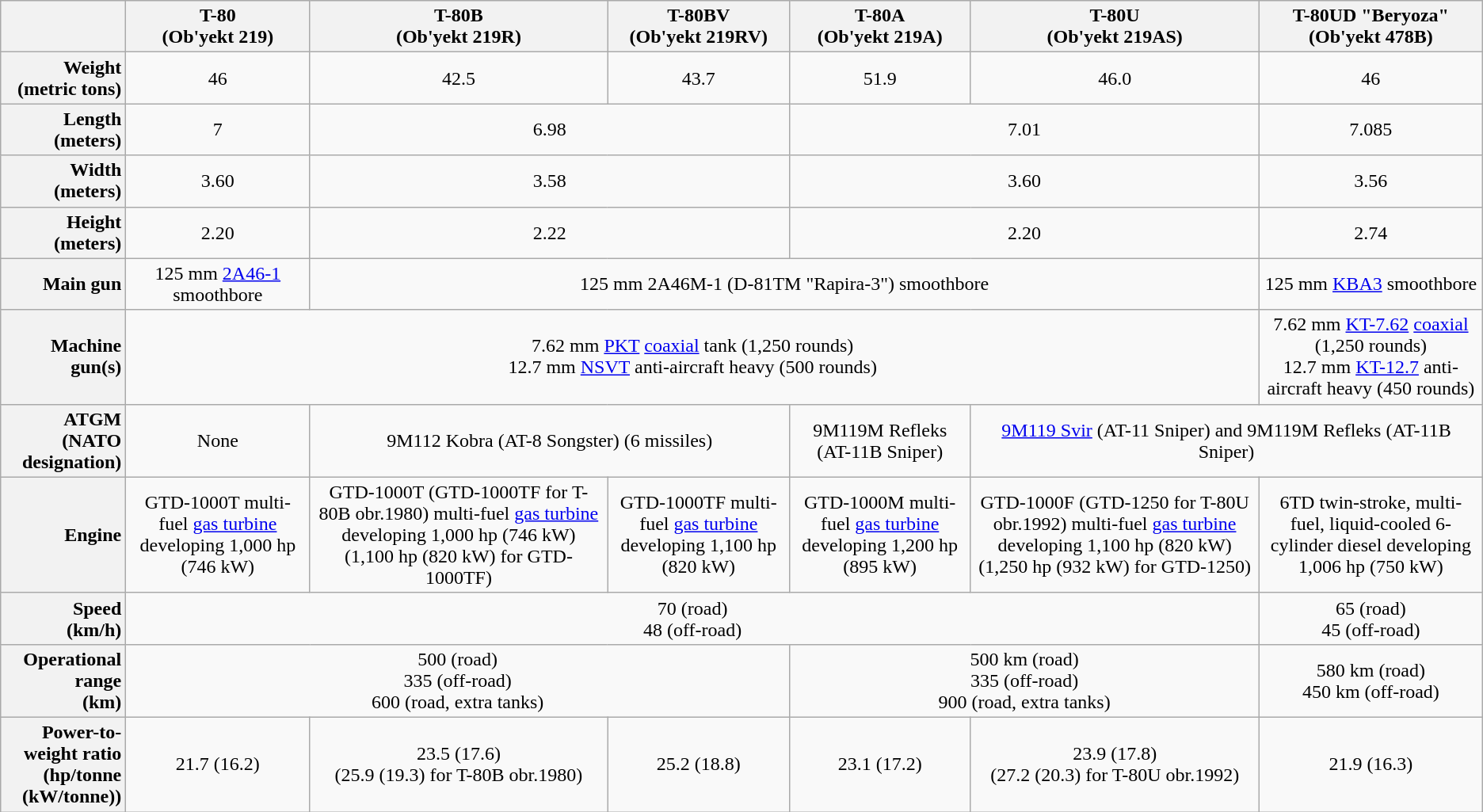<table class="wikitable mw-collapsible" summary="Characteristics of the T-80 models">
<tr>
<th></th>
<th>T-80 <br> (Ob'yekt 219)</th>
<th>T-80B <br> (Ob'yekt 219R)</th>
<th>T-80BV <br> (Ob'yekt 219RV)</th>
<th>T-80A <br> (Ob'yekt 219A)</th>
<th>T-80U <br> (Ob'yekt 219AS)</th>
<th>T-80UD "Beryoza" <br> (Ob'yekt 478B)</th>
</tr>
<tr>
<th style="text-align:right;">Weight <br> (metric tons)</th>
<td style="text-align:center;">46</td>
<td style="text-align:center;">42.5</td>
<td style="text-align:center;">43.7</td>
<td style="text-align:center;">51.9</td>
<td style="text-align:center;">46.0</td>
<td style="text-align:center;">46</td>
</tr>
<tr>
<th style="text-align:right;">Length <br> (meters)</th>
<td style="text-align:center;">7</td>
<td colspan=2 style="text-align:center;">6.98</td>
<td colspan=2 style="text-align:center;">7.01</td>
<td style="text-align:center;">7.085</td>
</tr>
<tr>
<th style="text-align:right;">Width <br> (meters)</th>
<td style="text-align:center;">3.60</td>
<td colspan=2 style="text-align:center;">3.58</td>
<td colspan=2 style="text-align:center;">3.60</td>
<td style="text-align:center;">3.56</td>
</tr>
<tr>
<th style="text-align:right;">Height <br> (meters)</th>
<td style="text-align:center;">2.20</td>
<td colspan=2 style="text-align:center;">2.22</td>
<td colspan=2 style="text-align:center;">2.20</td>
<td style="text-align:center;">2.74</td>
</tr>
<tr>
<th style="text-align:right;">Main gun</th>
<td style="text-align:center;">125 mm <a href='#'>2A46-1</a> smoothbore</td>
<td colspan=4 style="text-align:center;">125 mm 2A46M-1 (D-81TM "Rapira-3") smoothbore</td>
<td style="text-align:center;">125 mm <a href='#'>KBA3</a> smoothbore</td>
</tr>
<tr>
<th style="text-align:right;">Machine gun(s)</th>
<td colspan=5 style="text-align:center;">7.62 mm <a href='#'>PKT</a> <a href='#'>coaxial</a> tank (1,250 rounds) <br> 12.7 mm <a href='#'>NSVT</a> anti-aircraft heavy (500 rounds)</td>
<td style="text-align:center;">7.62 mm <a href='#'>KT-7.62</a> <a href='#'>coaxial</a> (1,250 rounds) <br> 12.7 mm <a href='#'>KT-12.7</a> anti-aircraft heavy (450 rounds)</td>
</tr>
<tr>
<th style="text-align:right;">ATGM <br> (NATO designation)</th>
<td style="text-align:center;">None</td>
<td colspan=2 style="text-align:center;">9M112 Kobra (AT-8 Songster) (6 missiles)</td>
<td style="text-align:center;">9M119M Refleks (AT-11B Sniper)</td>
<td colspan=2 style="text-align:center;"><a href='#'>9M119 Svir</a> (AT-11 Sniper) and 9M119M Refleks (AT-11B Sniper)</td>
</tr>
<tr>
<th style="text-align:right;">Engine</th>
<td style="text-align:center;">GTD-1000T multi-fuel <a href='#'>gas turbine</a> developing 1,000 hp (746 kW)</td>
<td style="text-align:center;">GTD-1000T (GTD-1000TF for T-80B obr.1980) multi-fuel <a href='#'>gas turbine</a> developing 1,000 hp (746 kW) (1,100 hp (820 kW) for GTD-1000TF)</td>
<td style="text-align:center;">GTD-1000TF multi-fuel <a href='#'>gas turbine</a> developing 1,100 hp (820 kW)</td>
<td style="text-align:center;">GTD-1000M multi-fuel <a href='#'>gas turbine</a> developing 1,200 hp (895 kW)</td>
<td style="text-align:center;">GTD-1000F (GTD-1250 for T-80U obr.1992) multi-fuel <a href='#'>gas turbine</a> developing 1,100 hp (820 kW) (1,250 hp (932 kW) for GTD-1250)</td>
<td style="text-align:center;">6TD twin-stroke, multi-fuel, liquid-cooled 6-cylinder diesel developing 1,006 hp (750 kW)</td>
</tr>
<tr>
<th style="text-align:right;">Speed <br> (km/h)</th>
<td colspan=5 style="text-align:center;">70 (road) <br> 48 (off-road)</td>
<td style="text-align:center;">65 (road) <br> 45 (off-road)</td>
</tr>
<tr>
<th style="text-align:right;">Operational range <br> (km)</th>
<td colspan=3 style="text-align:center;">500 (road) <br> 335 (off-road) <br> 600 (road, extra tanks)</td>
<td colspan=2 style="text-align:center;">500 km (road) <br> 335 (off-road) <br> 900 (road, extra tanks)</td>
<td style="text-align:center;">580 km (road) <br> 450 km (off-road)</td>
</tr>
<tr>
<th style="text-align:right;">Power-to-weight ratio <br> (hp/tonne (kW/tonne))</th>
<td style="text-align:center;">21.7 (16.2)</td>
<td style="text-align:center;">23.5 (17.6) <br> (25.9 (19.3) for T-80B obr.1980)</td>
<td style="text-align:center;">25.2 (18.8)</td>
<td style="text-align:center;">23.1 (17.2)</td>
<td style="text-align:center;">23.9 (17.8) <br> (27.2 (20.3) for T-80U obr.1992)</td>
<td style="text-align:center;">21.9 (16.3)</td>
</tr>
</table>
